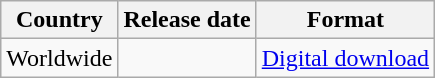<table class="wikitable">
<tr>
<th>Country</th>
<th>Release date</th>
<th>Format</th>
</tr>
<tr>
<td>Worldwide</td>
<td></td>
<td><a href='#'>Digital download</a></td>
</tr>
</table>
